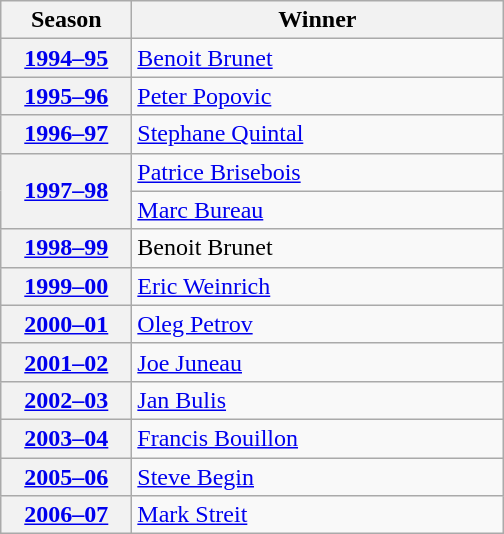<table class="wikitable">
<tr>
<th scope="col" style="width:5em">Season</th>
<th scope="col" style="width:15em">Winner</th>
</tr>
<tr>
<th scope="row"><a href='#'>1994–95</a></th>
<td><a href='#'>Benoit Brunet</a></td>
</tr>
<tr>
<th scope="row"><a href='#'>1995–96</a></th>
<td><a href='#'>Peter Popovic</a></td>
</tr>
<tr>
<th scope="row"><a href='#'>1996–97</a></th>
<td><a href='#'>Stephane Quintal</a></td>
</tr>
<tr>
<th scope="row" rowspan="2"><a href='#'>1997–98</a></th>
<td><a href='#'>Patrice Brisebois</a></td>
</tr>
<tr>
<td><a href='#'>Marc Bureau</a></td>
</tr>
<tr>
<th scope="row"><a href='#'>1998–99</a></th>
<td>Benoit Brunet</td>
</tr>
<tr>
<th scope="row"><a href='#'>1999–00</a></th>
<td><a href='#'>Eric Weinrich</a></td>
</tr>
<tr>
<th scope="row"><a href='#'>2000–01</a></th>
<td><a href='#'>Oleg Petrov</a></td>
</tr>
<tr>
<th scope="row"><a href='#'>2001–02</a></th>
<td><a href='#'>Joe Juneau</a></td>
</tr>
<tr>
<th scope="row"><a href='#'>2002–03</a></th>
<td><a href='#'>Jan Bulis</a></td>
</tr>
<tr>
<th scope="row"><a href='#'>2003–04</a></th>
<td><a href='#'>Francis Bouillon</a></td>
</tr>
<tr>
<th scope="row"><a href='#'>2005–06</a></th>
<td><a href='#'>Steve Begin</a></td>
</tr>
<tr>
<th scope="row"><a href='#'>2006–07</a></th>
<td><a href='#'>Mark Streit</a></td>
</tr>
</table>
